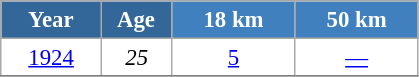<table class="wikitable" style="font-size:95%; text-align:center; border:grey solid 1px; border-collapse:collapse; background:#ffffff;">
<tr>
<th style="background-color:#369; color:white; width:60px;"> Year </th>
<th style="background-color:#369; color:white; width:40px;"> Age </th>
<th style="background-color:#4180be; color:white; width:75px;"> 18 km </th>
<th style="background-color:#4180be; color:white; width:75px;"> 50 km </th>
</tr>
<tr>
<td><a href='#'>1924</a></td>
<td><em>25</em></td>
<td><a href='#'>5</a></td>
<td><a href='#'>—</a></td>
</tr>
<tr>
</tr>
</table>
